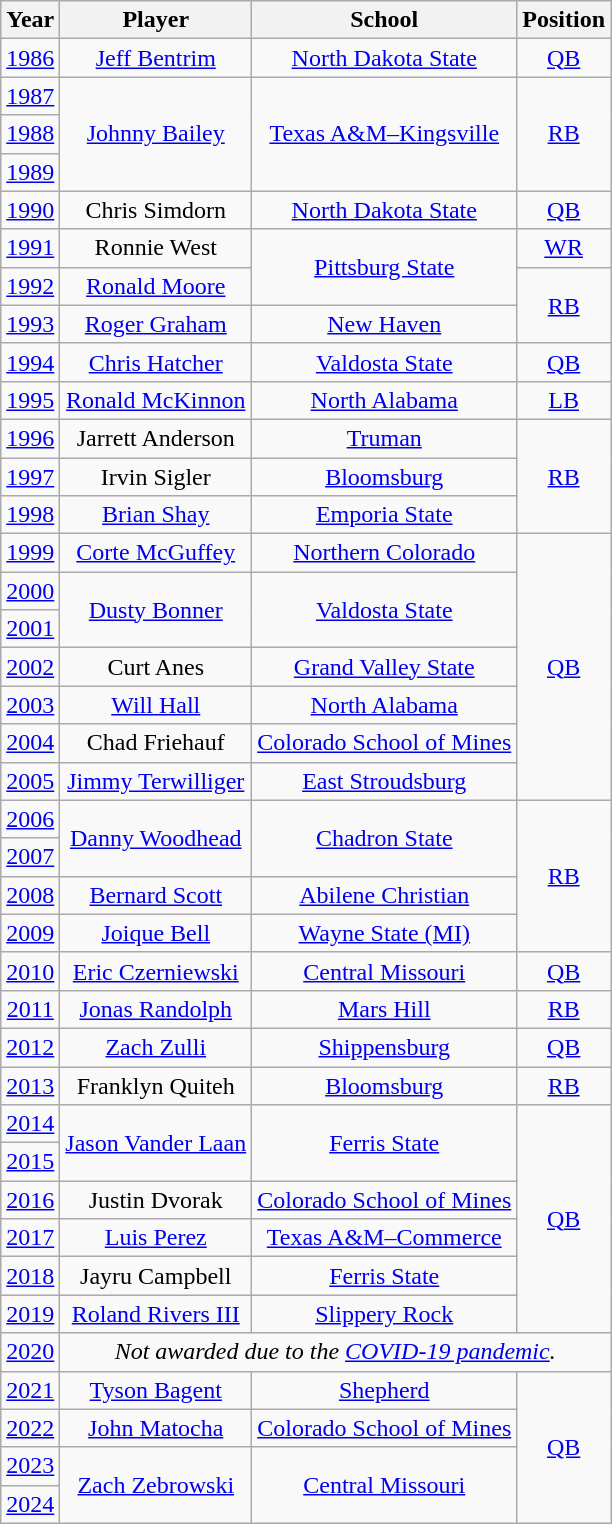<table class="wikitable" style="text-align:center">
<tr>
<th bgcolor="#e5e5e5">Year</th>
<th bgcolor="#e5e5e5">Player</th>
<th bgcolor="#e5e5e5">School</th>
<th bgcolor="#e5e5e5">Position</th>
</tr>
<tr>
<td><a href='#'>1986</a></td>
<td><a href='#'>Jeff Bentrim</a></td>
<td><a href='#'>North Dakota State</a></td>
<td><a href='#'>QB</a></td>
</tr>
<tr>
<td><a href='#'>1987</a></td>
<td rowspan="3"><a href='#'>Johnny Bailey</a></td>
<td rowspan="3"><a href='#'>Texas A&M–Kingsville</a></td>
<td rowspan="3"><a href='#'>RB</a></td>
</tr>
<tr>
<td><a href='#'>1988</a></td>
</tr>
<tr>
<td><a href='#'>1989</a></td>
</tr>
<tr>
<td><a href='#'>1990</a></td>
<td>Chris Simdorn</td>
<td><a href='#'>North Dakota State</a></td>
<td><a href='#'>QB</a></td>
</tr>
<tr>
<td><a href='#'>1991</a></td>
<td>Ronnie West</td>
<td rowspan="2"><a href='#'>Pittsburg State</a></td>
<td><a href='#'>WR</a></td>
</tr>
<tr>
<td><a href='#'>1992</a></td>
<td><a href='#'>Ronald Moore</a></td>
<td rowspan="2"><a href='#'>RB</a></td>
</tr>
<tr>
<td><a href='#'>1993</a></td>
<td><a href='#'>Roger Graham</a></td>
<td><a href='#'>New Haven</a></td>
</tr>
<tr>
<td><a href='#'>1994</a></td>
<td><a href='#'>Chris Hatcher</a></td>
<td><a href='#'>Valdosta State</a></td>
<td><a href='#'>QB</a></td>
</tr>
<tr>
<td><a href='#'>1995</a></td>
<td><a href='#'>Ronald McKinnon</a></td>
<td><a href='#'>North Alabama</a></td>
<td><a href='#'>LB</a></td>
</tr>
<tr>
<td><a href='#'>1996</a></td>
<td>Jarrett Anderson</td>
<td><a href='#'>Truman</a></td>
<td rowspan="3"><a href='#'>RB</a></td>
</tr>
<tr>
<td><a href='#'>1997</a></td>
<td>Irvin Sigler</td>
<td><a href='#'>Bloomsburg</a></td>
</tr>
<tr>
<td><a href='#'>1998</a></td>
<td><a href='#'>Brian Shay</a></td>
<td><a href='#'>Emporia State</a></td>
</tr>
<tr>
<td><a href='#'>1999</a></td>
<td><a href='#'>Corte McGuffey</a></td>
<td><a href='#'>Northern Colorado</a></td>
<td rowspan="7"><a href='#'>QB</a></td>
</tr>
<tr>
<td><a href='#'>2000</a></td>
<td rowspan="2"><a href='#'>Dusty Bonner</a></td>
<td rowspan="2"><a href='#'>Valdosta State</a></td>
</tr>
<tr>
<td><a href='#'>2001</a></td>
</tr>
<tr>
<td><a href='#'>2002</a></td>
<td>Curt Anes</td>
<td><a href='#'>Grand Valley State</a></td>
</tr>
<tr>
<td><a href='#'>2003</a></td>
<td><a href='#'>Will Hall</a></td>
<td><a href='#'>North Alabama</a></td>
</tr>
<tr>
<td><a href='#'>2004</a></td>
<td>Chad Friehauf</td>
<td><a href='#'>Colorado School of Mines</a></td>
</tr>
<tr>
<td><a href='#'>2005</a></td>
<td><a href='#'>Jimmy Terwilliger</a></td>
<td><a href='#'>East Stroudsburg</a></td>
</tr>
<tr>
<td><a href='#'>2006</a></td>
<td rowspan="2"><a href='#'>Danny Woodhead</a></td>
<td rowspan="2"><a href='#'>Chadron State</a></td>
<td rowspan="4"><a href='#'>RB</a></td>
</tr>
<tr>
<td><a href='#'>2007</a></td>
</tr>
<tr>
<td><a href='#'>2008</a></td>
<td><a href='#'>Bernard Scott</a></td>
<td><a href='#'>Abilene Christian</a></td>
</tr>
<tr>
<td><a href='#'>2009</a></td>
<td><a href='#'>Joique Bell</a></td>
<td><a href='#'>Wayne State (MI)</a></td>
</tr>
<tr>
<td><a href='#'>2010</a></td>
<td><a href='#'>Eric Czerniewski</a></td>
<td><a href='#'>Central Missouri</a></td>
<td><a href='#'>QB</a></td>
</tr>
<tr>
<td><a href='#'>2011</a></td>
<td><a href='#'>Jonas Randolph</a></td>
<td><a href='#'>Mars Hill</a></td>
<td><a href='#'>RB</a></td>
</tr>
<tr>
<td><a href='#'>2012</a></td>
<td><a href='#'>Zach Zulli</a></td>
<td><a href='#'>Shippensburg</a></td>
<td><a href='#'>QB</a></td>
</tr>
<tr>
<td><a href='#'>2013</a></td>
<td>Franklyn Quiteh</td>
<td><a href='#'>Bloomsburg</a></td>
<td><a href='#'>RB</a></td>
</tr>
<tr>
<td><a href='#'>2014</a></td>
<td rowspan="2"><a href='#'>Jason Vander Laan</a></td>
<td rowspan="2"><a href='#'>Ferris State</a></td>
<td rowspan=6><a href='#'>QB</a></td>
</tr>
<tr>
<td><a href='#'>2015</a></td>
</tr>
<tr>
<td><a href='#'>2016</a></td>
<td>Justin Dvorak</td>
<td><a href='#'>Colorado School of Mines</a></td>
</tr>
<tr>
<td><a href='#'>2017</a></td>
<td><a href='#'>Luis Perez</a></td>
<td><a href='#'>Texas A&M–Commerce</a></td>
</tr>
<tr>
<td><a href='#'>2018</a></td>
<td>Jayru Campbell</td>
<td><a href='#'>Ferris State</a></td>
</tr>
<tr>
<td><a href='#'>2019</a></td>
<td><a href='#'>Roland Rivers III</a></td>
<td><a href='#'>Slippery Rock</a></td>
</tr>
<tr>
<td><a href='#'>2020</a></td>
<td colspan=3 align=center><em>Not awarded due to the <a href='#'>COVID-19 pandemic</a>.</em></td>
</tr>
<tr>
<td><a href='#'>2021</a></td>
<td><a href='#'>Tyson Bagent</a></td>
<td><a href='#'>Shepherd</a></td>
<td rowspan=4><a href='#'>QB</a></td>
</tr>
<tr>
<td><a href='#'>2022</a></td>
<td><a href='#'>John Matocha</a></td>
<td><a href='#'>Colorado School of Mines</a></td>
</tr>
<tr>
<td><a href='#'>2023</a></td>
<td rowspan="2"><a href='#'>Zach Zebrowski</a></td>
<td rowspan="2"><a href='#'>Central Missouri</a></td>
</tr>
<tr>
<td><a href='#'>2024</a></td>
</tr>
</table>
